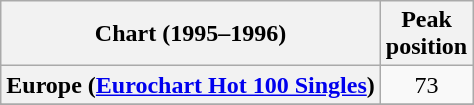<table class="wikitable sortable plainrowheaders" style="text-align:center">
<tr>
<th scope="col">Chart (1995–1996)</th>
<th scope="col">Peak<br>position</th>
</tr>
<tr>
<th scope="row">Europe (<a href='#'>Eurochart Hot 100 Singles</a>)</th>
<td>73</td>
</tr>
<tr>
</tr>
<tr>
</tr>
<tr>
</tr>
<tr>
</tr>
</table>
